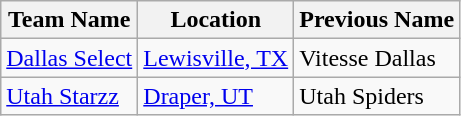<table class="wikitable">
<tr>
<th>Team Name</th>
<th>Location</th>
<th>Previous Name</th>
</tr>
<tr>
<td><a href='#'>Dallas Select</a></td>
<td><a href='#'>Lewisville, TX</a></td>
<td>Vitesse Dallas</td>
</tr>
<tr>
<td><a href='#'>Utah Starzz</a></td>
<td><a href='#'>Draper, UT</a></td>
<td>Utah Spiders</td>
</tr>
</table>
